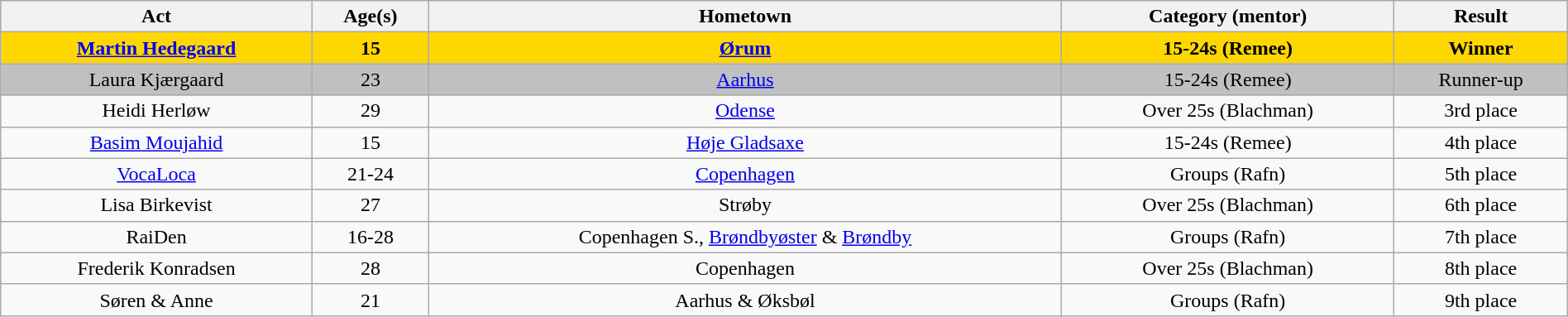<table class="wikitable sortable" style="width:100%; text-align:center;">
<tr>
<th>Act</th>
<th>Age(s)</th>
<th>Hometown</th>
<th>Category (mentor)</th>
<th>Result</th>
</tr>
<tr style="background:gold">
<td><strong><a href='#'>Martin Hedegaard</a></strong></td>
<td><strong>15</strong></td>
<td><strong><a href='#'>Ørum</a></strong></td>
<td><strong>15-24s (Remee)</strong></td>
<td><strong>Winner</strong></td>
</tr>
<tr style="background:silver">
<td>Laura Kjærgaard</td>
<td>23</td>
<td><a href='#'>Aarhus</a></td>
<td>15-24s (Remee)</td>
<td>Runner-up</td>
</tr>
<tr>
<td>Heidi Herløw</td>
<td>29</td>
<td><a href='#'>Odense</a></td>
<td>Over 25s (Blachman)</td>
<td>3rd place</td>
</tr>
<tr>
<td><a href='#'>Basim Moujahid</a></td>
<td>15</td>
<td><a href='#'>Høje Gladsaxe</a></td>
<td>15-24s (Remee)</td>
<td>4th place</td>
</tr>
<tr>
<td><a href='#'>VocaLoca</a></td>
<td>21-24</td>
<td><a href='#'>Copenhagen</a></td>
<td>Groups (Rafn)</td>
<td>5th place</td>
</tr>
<tr>
<td>Lisa Birkevist</td>
<td>27</td>
<td>Strøby</td>
<td>Over 25s (Blachman)</td>
<td>6th place</td>
</tr>
<tr>
<td>RaiDen</td>
<td>16-28</td>
<td>Copenhagen S., <a href='#'>Brøndbyøster</a> & <a href='#'>Brøndby</a></td>
<td>Groups (Rafn)</td>
<td>7th place</td>
</tr>
<tr>
<td>Frederik Konradsen</td>
<td>28</td>
<td>Copenhagen</td>
<td>Over 25s (Blachman)</td>
<td>8th place</td>
</tr>
<tr>
<td>Søren & Anne</td>
<td>21</td>
<td>Aarhus & Øksbøl</td>
<td>Groups (Rafn)</td>
<td>9th place</td>
</tr>
</table>
